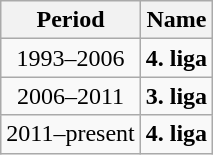<table class="wikitable" style="text-align:center;margin-left:1em">
<tr>
<th>Period</th>
<th>Name</th>
</tr>
<tr>
<td>1993–2006</td>
<td><strong>4. liga</strong></td>
</tr>
<tr>
<td>2006–2011</td>
<td><strong>3. liga</strong></td>
</tr>
<tr>
<td>2011–present</td>
<td><strong>4. liga</strong></td>
</tr>
</table>
